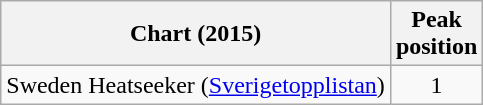<table class="wikitable">
<tr>
<th>Chart (2015)</th>
<th>Peak<br>position</th>
</tr>
<tr>
<td>Sweden Heatseeker (<a href='#'>Sverigetopplistan</a>)</td>
<td align="center">1</td>
</tr>
</table>
